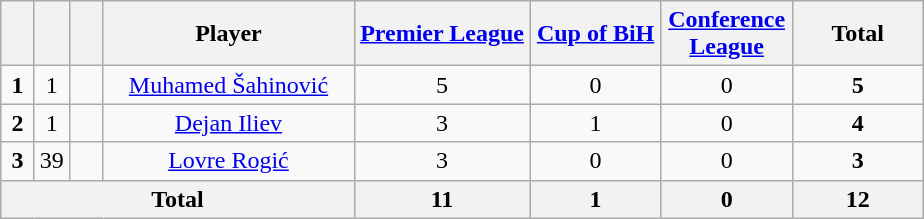<table class="wikitable" style="text-align:center;">
<tr>
<th width=15></th>
<th width=15></th>
<th width=15></th>
<th width=160>Player</th>
<th width=110><a href='#'>Premier League</a></th>
<th width=80><a href='#'>Cup of BiH</a></th>
<th width=80><a href='#'>Conference League</a></th>
<th width=80>Total</th>
</tr>
<tr>
<td><strong>1</strong></td>
<td>1</td>
<td></td>
<td><a href='#'>Muhamed Šahinović</a></td>
<td>5</td>
<td>0</td>
<td>0</td>
<td><strong>5</strong></td>
</tr>
<tr>
<td><strong>2</strong></td>
<td>1</td>
<td></td>
<td><a href='#'>Dejan Iliev</a></td>
<td>3</td>
<td>1</td>
<td>0</td>
<td><strong>4</strong></td>
</tr>
<tr>
<td><strong>3</strong></td>
<td>39</td>
<td></td>
<td><a href='#'>Lovre Rogić</a></td>
<td>3</td>
<td>0</td>
<td>0</td>
<td><strong>3</strong></td>
</tr>
<tr>
<th colspan="4">Total</th>
<th>11</th>
<th>1</th>
<th>0</th>
<th>12</th>
</tr>
</table>
